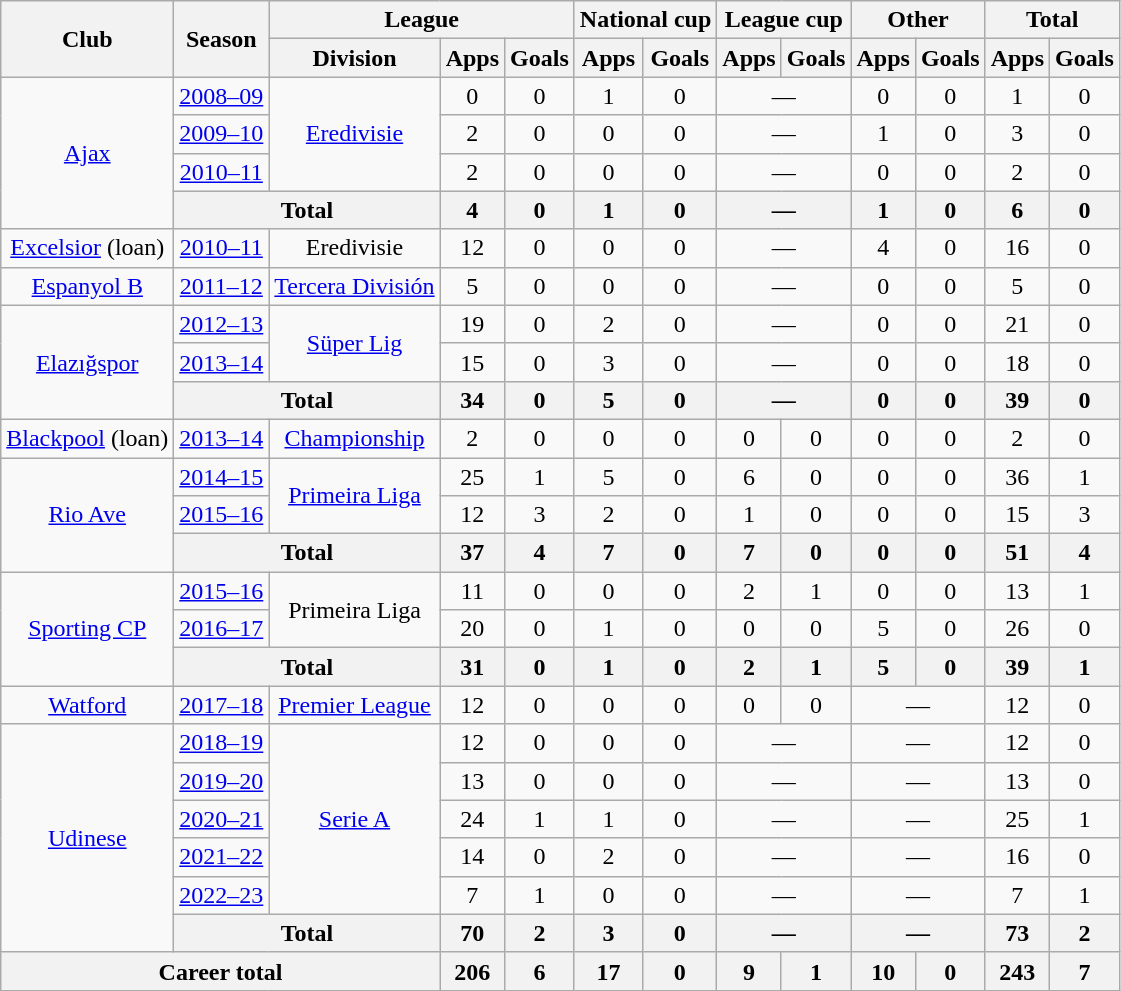<table class="wikitable" style="text-align: center">
<tr>
<th rowspan="2">Club</th>
<th rowspan="2">Season</th>
<th colspan="3">League</th>
<th colspan="2">National cup</th>
<th colspan="2">League cup</th>
<th colspan="2">Other</th>
<th colspan="2">Total</th>
</tr>
<tr>
<th>Division</th>
<th>Apps</th>
<th>Goals</th>
<th>Apps</th>
<th>Goals</th>
<th>Apps</th>
<th>Goals</th>
<th>Apps</th>
<th>Goals</th>
<th>Apps</th>
<th>Goals</th>
</tr>
<tr>
<td rowspan="4"><a href='#'>Ajax</a></td>
<td><a href='#'>2008–09</a></td>
<td rowspan="3"><a href='#'>Eredivisie</a></td>
<td>0</td>
<td>0</td>
<td>1</td>
<td>0</td>
<td colspan="2">—</td>
<td>0</td>
<td>0</td>
<td>1</td>
<td>0</td>
</tr>
<tr>
<td><a href='#'>2009–10</a></td>
<td>2</td>
<td>0</td>
<td>0</td>
<td>0</td>
<td colspan="2">—</td>
<td>1</td>
<td>0</td>
<td>3</td>
<td>0</td>
</tr>
<tr>
<td><a href='#'>2010–11</a></td>
<td>2</td>
<td>0</td>
<td>0</td>
<td>0</td>
<td colspan="2">—</td>
<td>0</td>
<td>0</td>
<td>2</td>
<td>0</td>
</tr>
<tr>
<th colspan="2">Total</th>
<th>4</th>
<th>0</th>
<th>1</th>
<th>0</th>
<th colspan="2">—</th>
<th>1</th>
<th>0</th>
<th>6</th>
<th>0</th>
</tr>
<tr>
<td><a href='#'>Excelsior</a> (loan)</td>
<td><a href='#'>2010–11</a></td>
<td>Eredivisie</td>
<td>12</td>
<td>0</td>
<td>0</td>
<td>0</td>
<td colspan="2">—</td>
<td>4</td>
<td>0</td>
<td>16</td>
<td>0</td>
</tr>
<tr>
<td><a href='#'>Espanyol B</a></td>
<td><a href='#'>2011–12</a></td>
<td><a href='#'>Tercera División</a></td>
<td>5</td>
<td>0</td>
<td>0</td>
<td>0</td>
<td colspan="2">—</td>
<td>0</td>
<td>0</td>
<td>5</td>
<td>0</td>
</tr>
<tr>
<td rowspan="3"><a href='#'>Elazığspor</a></td>
<td><a href='#'>2012–13</a></td>
<td rowspan="2"><a href='#'>Süper Lig</a></td>
<td>19</td>
<td>0</td>
<td>2</td>
<td>0</td>
<td colspan="2">—</td>
<td>0</td>
<td>0</td>
<td>21</td>
<td>0</td>
</tr>
<tr>
<td><a href='#'>2013–14</a></td>
<td>15</td>
<td>0</td>
<td>3</td>
<td>0</td>
<td colspan="2">—</td>
<td>0</td>
<td>0</td>
<td>18</td>
<td>0</td>
</tr>
<tr>
<th colspan="2">Total</th>
<th>34</th>
<th>0</th>
<th>5</th>
<th>0</th>
<th colspan="2">—</th>
<th>0</th>
<th>0</th>
<th>39</th>
<th>0</th>
</tr>
<tr>
<td><a href='#'>Blackpool</a> (loan)</td>
<td><a href='#'>2013–14</a></td>
<td><a href='#'>Championship</a></td>
<td>2</td>
<td>0</td>
<td>0</td>
<td>0</td>
<td>0</td>
<td>0</td>
<td>0</td>
<td>0</td>
<td>2</td>
<td>0</td>
</tr>
<tr>
<td rowspan="3"><a href='#'>Rio Ave</a></td>
<td><a href='#'>2014–15</a></td>
<td rowspan="2"><a href='#'>Primeira Liga</a></td>
<td>25</td>
<td>1</td>
<td>5</td>
<td>0</td>
<td>6</td>
<td>0</td>
<td>0</td>
<td>0</td>
<td>36</td>
<td>1</td>
</tr>
<tr>
<td><a href='#'>2015–16</a></td>
<td>12</td>
<td>3</td>
<td>2</td>
<td>0</td>
<td>1</td>
<td>0</td>
<td>0</td>
<td>0</td>
<td>15</td>
<td>3</td>
</tr>
<tr>
<th colspan="2">Total</th>
<th>37</th>
<th>4</th>
<th>7</th>
<th>0</th>
<th>7</th>
<th>0</th>
<th>0</th>
<th>0</th>
<th>51</th>
<th>4</th>
</tr>
<tr>
<td rowspan="3"><a href='#'>Sporting CP</a></td>
<td><a href='#'>2015–16</a></td>
<td rowspan="2">Primeira Liga</td>
<td>11</td>
<td>0</td>
<td>0</td>
<td>0</td>
<td>2</td>
<td>1</td>
<td>0</td>
<td>0</td>
<td>13</td>
<td>1</td>
</tr>
<tr>
<td><a href='#'>2016–17</a></td>
<td>20</td>
<td>0</td>
<td>1</td>
<td>0</td>
<td>0</td>
<td>0</td>
<td>5</td>
<td>0</td>
<td>26</td>
<td>0</td>
</tr>
<tr>
<th colspan="2">Total</th>
<th>31</th>
<th>0</th>
<th>1</th>
<th>0</th>
<th>2</th>
<th>1</th>
<th>5</th>
<th>0</th>
<th>39</th>
<th>1</th>
</tr>
<tr>
<td><a href='#'>Watford</a></td>
<td><a href='#'>2017–18</a></td>
<td><a href='#'>Premier League</a></td>
<td>12</td>
<td>0</td>
<td>0</td>
<td>0</td>
<td>0</td>
<td>0</td>
<td colspan="2">—</td>
<td>12</td>
<td>0</td>
</tr>
<tr>
<td rowspan="6"><a href='#'>Udinese</a></td>
<td><a href='#'>2018–19</a></td>
<td rowspan="5"><a href='#'>Serie A</a></td>
<td>12</td>
<td>0</td>
<td>0</td>
<td>0</td>
<td colspan="2">—</td>
<td colspan="2">—</td>
<td>12</td>
<td>0</td>
</tr>
<tr>
<td><a href='#'>2019–20</a></td>
<td>13</td>
<td>0</td>
<td>0</td>
<td>0</td>
<td colspan="2">—</td>
<td colspan="2">—</td>
<td>13</td>
<td>0</td>
</tr>
<tr>
<td><a href='#'>2020–21</a></td>
<td>24</td>
<td>1</td>
<td>1</td>
<td>0</td>
<td colspan="2">—</td>
<td colspan="2">—</td>
<td>25</td>
<td>1</td>
</tr>
<tr>
<td><a href='#'>2021–22</a></td>
<td>14</td>
<td>0</td>
<td>2</td>
<td>0</td>
<td colspan="2">—</td>
<td colspan="2">—</td>
<td>16</td>
<td>0</td>
</tr>
<tr>
<td><a href='#'>2022–23</a></td>
<td>7</td>
<td>1</td>
<td>0</td>
<td>0</td>
<td colspan="2">—</td>
<td colspan="2">—</td>
<td>7</td>
<td>1</td>
</tr>
<tr>
<th colspan="2">Total</th>
<th>70</th>
<th>2</th>
<th>3</th>
<th>0</th>
<th colspan="2">—</th>
<th colspan="2">—</th>
<th>73</th>
<th>2</th>
</tr>
<tr>
<th colspan="3">Career total</th>
<th>206</th>
<th>6</th>
<th>17</th>
<th>0</th>
<th>9</th>
<th>1</th>
<th>10</th>
<th>0</th>
<th>243</th>
<th>7</th>
</tr>
</table>
